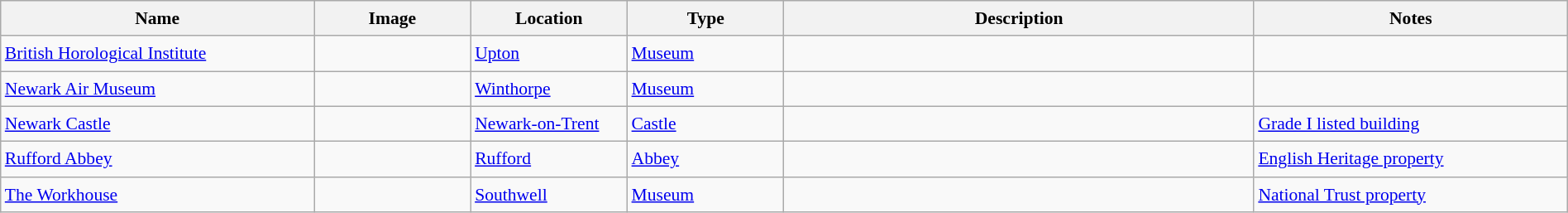<table class="wikitable sortable" style="font-size:90%;width:100%;border:0px;text-align:left;line-height:150%;">
<tr>
<th width="20%">Name</th>
<th width="10%" class="unsortable">Image</th>
<th width="10%">Location</th>
<th width="10%">Type</th>
<th width="30%" class="unsortable">Description</th>
<th width="20%" class="unsortable">Notes</th>
</tr>
<tr>
<td><a href='#'>British Horological Institute</a></td>
<td></td>
<td><a href='#'>Upton</a></td>
<td><a href='#'>Museum</a></td>
<td></td>
<td></td>
</tr>
<tr>
<td><a href='#'>Newark Air Museum</a></td>
<td></td>
<td><a href='#'>Winthorpe</a></td>
<td><a href='#'>Museum</a></td>
<td></td>
<td></td>
</tr>
<tr>
<td><a href='#'>Newark Castle</a></td>
<td></td>
<td><a href='#'>Newark-on-Trent</a></td>
<td><a href='#'>Castle</a></td>
<td></td>
<td><a href='#'>Grade I listed building</a></td>
</tr>
<tr>
<td><a href='#'>Rufford Abbey</a></td>
<td></td>
<td><a href='#'>Rufford</a></td>
<td><a href='#'>Abbey</a></td>
<td></td>
<td><a href='#'>English Heritage property</a></td>
</tr>
<tr>
<td><a href='#'>The Workhouse</a></td>
<td></td>
<td><a href='#'>Southwell</a></td>
<td><a href='#'>Museum</a></td>
<td></td>
<td><a href='#'>National Trust property</a></td>
</tr>
<tr>
</tr>
</table>
